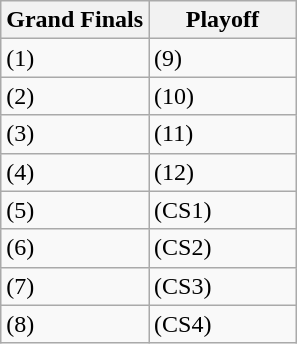<table class="wikitable">
<tr>
<th width=50%>Grand Finals</th>
<th width="50%">Playoff</th>
</tr>
<tr>
<td> (1)</td>
<td> (9)</td>
</tr>
<tr>
<td> (2)</td>
<td> (10)</td>
</tr>
<tr>
<td> (3)</td>
<td> (11)</td>
</tr>
<tr>
<td> (4)</td>
<td> (12)</td>
</tr>
<tr>
<td> (5)</td>
<td> (CS1)</td>
</tr>
<tr>
<td> (6)</td>
<td> (CS2)</td>
</tr>
<tr>
<td> (7)</td>
<td> (CS3)</td>
</tr>
<tr>
<td> (8)</td>
<td> (CS4)</td>
</tr>
</table>
